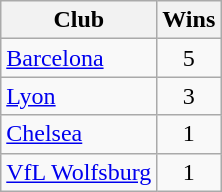<table class="wikitable">
<tr>
<th>Club</th>
<th>Wins</th>
</tr>
<tr>
<td> <a href='#'>Barcelona</a></td>
<td align=center>5</td>
</tr>
<tr>
<td> <a href='#'>Lyon</a></td>
<td align=center>3</td>
</tr>
<tr>
<td> <a href='#'>Chelsea</a></td>
<td align=center>1</td>
</tr>
<tr>
<td> <a href='#'>VfL Wolfsburg</a></td>
<td align=center>1</td>
</tr>
</table>
